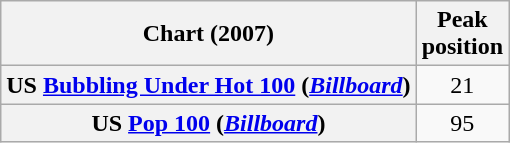<table class="wikitable plainrowheaders" style="text-align:center">
<tr>
<th scope="col">Chart (2007)</th>
<th scope="col">Peak<br>position</th>
</tr>
<tr>
<th scope="row">US <a href='#'>Bubbling Under Hot 100</a> (<em><a href='#'>Billboard</a></em>)</th>
<td>21</td>
</tr>
<tr>
<th scope="row">US <a href='#'>Pop 100</a> (<em><a href='#'>Billboard</a></em>)</th>
<td>95</td>
</tr>
</table>
